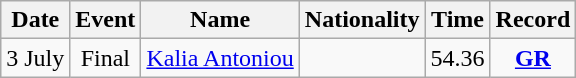<table class=wikitable style=text-align:center>
<tr>
<th>Date</th>
<th>Event</th>
<th>Name</th>
<th>Nationality</th>
<th>Time</th>
<th>Record</th>
</tr>
<tr>
<td>3 July</td>
<td>Final</td>
<td align=left><a href='#'>Kalia Antoniou</a></td>
<td align=left></td>
<td>54.36</td>
<td><strong><a href='#'>GR</a></strong></td>
</tr>
</table>
